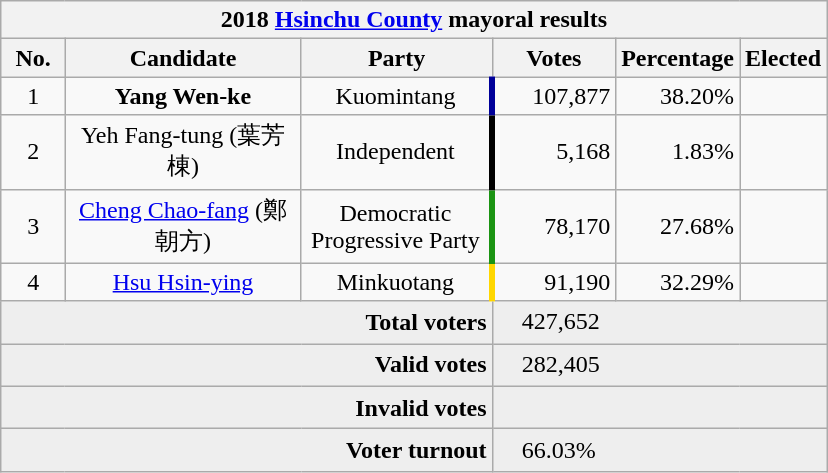<table class="wikitable collapsible" style="margin:1em auto; text-align:center">
<tr>
<th colspan="6">2018 <a href='#'>Hsinchu County</a> mayoral results</th>
</tr>
<tr>
<th width=35>No.</th>
<th width=150>Candidate</th>
<th width=120>Party</th>
<th width=75>Votes</th>
<th width=75>Percentage</th>
<th width=49>Elected</th>
</tr>
<tr>
<td>1</td>
<td><strong>Yang Wen-ke</strong></td>
<td> Kuomintang</td>
<td style="border-left:4px solid #000099;" align="right">107,877</td>
<td align="right">38.20%</td>
<td align="center"></td>
</tr>
<tr>
<td>2</td>
<td>Yeh Fang-tung (葉芳棟)</td>
<td> Independent</td>
<td style="border-left:4px solid #000000;" align="right">5,168</td>
<td align="right">1.83%</td>
<td align="center"></td>
</tr>
<tr>
<td>3</td>
<td><a href='#'>Cheng Chao-fang</a> (鄭朝方)</td>
<td>Democratic Progressive Party</td>
<td style="border-left:4px solid #1B9413;" align="right">78,170</td>
<td align="right">27.68%</td>
<td align="center"></td>
</tr>
<tr>
<td>4</td>
<td><a href='#'>Hsu Hsin-ying</a></td>
<td> Minkuotang</td>
<td style="border-left:4px solid #FFD700;" align="right">91,190</td>
<td align="right">32.29%</td>
<td align="center"></td>
</tr>
<tr bgcolor=EEEEEE>
<td colspan="3" align="right"><strong>Total voters</strong></td>
<td colspan="3" align="left">　427,652</td>
</tr>
<tr bgcolor=EEEEEE>
<td colspan="3" align="right"><strong>Valid votes</strong></td>
<td colspan="3" align="left">　282,405</td>
</tr>
<tr bgcolor=EEEEEE>
<td colspan="3" align="right"><strong>Invalid votes</strong></td>
<td colspan="3" align="left">　</td>
</tr>
<tr bgcolor=EEEEEE>
<td colspan="3" align="right"><strong>Voter turnout</strong></td>
<td colspan="3" align="left">　66.03%</td>
</tr>
</table>
